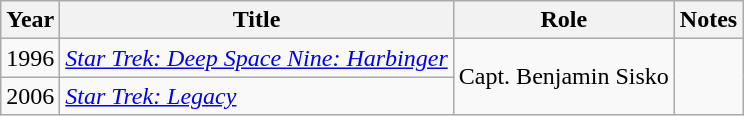<table class="wikitable sortable">
<tr>
<th>Year</th>
<th>Title</th>
<th>Role</th>
<th>Notes</th>
</tr>
<tr>
<td>1996</td>
<td><em><a href='#'>Star Trek: Deep Space Nine: Harbinger</a></em></td>
<td rowspan="2">Capt. Benjamin Sisko</td>
<td rowspan="2"></td>
</tr>
<tr>
<td>2006</td>
<td><em><a href='#'>Star Trek: Legacy</a></em></td>
</tr>
</table>
